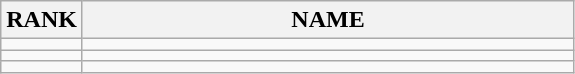<table class="wikitable">
<tr>
<th>RANK</th>
<th style="width: 20em">NAME</th>
</tr>
<tr>
<td align="center"></td>
<td></td>
</tr>
<tr>
<td align="center"></td>
<td></td>
</tr>
<tr>
<td align="center"></td>
<td></td>
</tr>
</table>
